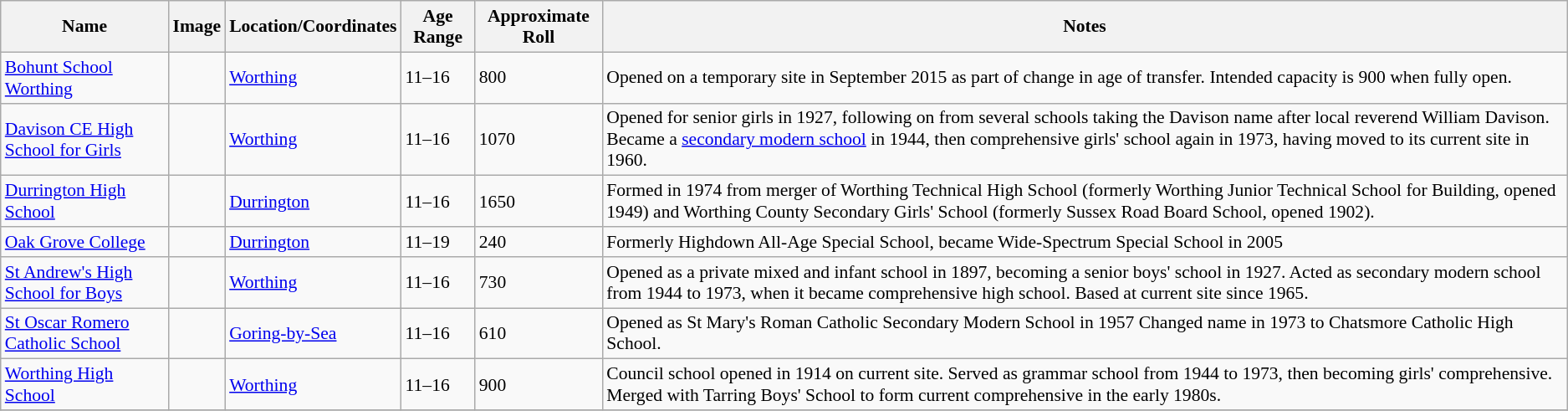<table class="wikitable sortable" style="font-size:90%;">
<tr>
<th>Name</th>
<th class="unsortable">Image</th>
<th>Location/Coordinates</th>
<th>Age Range</th>
<th>Approximate Roll</th>
<th class="unsortable">Notes</th>
</tr>
<tr>
<td><a href='#'>Bohunt School Worthing</a></td>
<td></td>
<td><a href='#'>Worthing</a><br></td>
<td>11–16</td>
<td>800</td>
<td>Opened on a temporary site in September 2015 as part of change in age of transfer. Intended capacity is 900 when fully open.</td>
</tr>
<tr>
<td><a href='#'>Davison CE High School for Girls</a></td>
<td></td>
<td><a href='#'>Worthing</a><br></td>
<td>11–16</td>
<td>1070</td>
<td>Opened for senior girls in 1927, following on from several schools taking the Davison name after local reverend William Davison. Became a <a href='#'>secondary modern school</a> in 1944, then comprehensive girls' school again in 1973, having moved to its current site in 1960.</td>
</tr>
<tr>
<td><a href='#'>Durrington High School</a></td>
<td></td>
<td><a href='#'>Durrington</a><br></td>
<td>11–16</td>
<td>1650</td>
<td>Formed in 1974 from merger of Worthing Technical High School (formerly Worthing Junior Technical School for Building, opened 1949) and Worthing County Secondary Girls' School (formerly Sussex Road Board School, opened 1902).</td>
</tr>
<tr>
<td><a href='#'>Oak Grove College</a></td>
<td></td>
<td><a href='#'>Durrington</a><br></td>
<td>11–19</td>
<td>240</td>
<td>Formerly Highdown All-Age Special School, became Wide-Spectrum Special School in 2005</td>
</tr>
<tr>
<td><a href='#'>St Andrew's High School for Boys</a></td>
<td></td>
<td><a href='#'>Worthing</a><br></td>
<td>11–16</td>
<td>730</td>
<td>Opened as a private mixed and infant school in 1897, becoming a senior boys' school in 1927. Acted as secondary modern school from 1944 to 1973, when it became comprehensive high school. Based at current site since 1965.</td>
</tr>
<tr>
<td><a href='#'>St Oscar Romero Catholic School</a></td>
<td></td>
<td><a href='#'>Goring-by-Sea</a><br></td>
<td>11–16</td>
<td>610</td>
<td>Opened as St Mary's Roman Catholic Secondary Modern School in 1957 Changed name in 1973 to Chatsmore Catholic High School.</td>
</tr>
<tr>
<td><a href='#'>Worthing High School</a></td>
<td></td>
<td><a href='#'>Worthing</a><br></td>
<td>11–16</td>
<td>900</td>
<td>Council school opened in 1914 on current site. Served as grammar school from 1944 to 1973, then becoming girls' comprehensive. Merged with Tarring Boys' School to form current comprehensive in the early 1980s.</td>
</tr>
<tr>
</tr>
</table>
